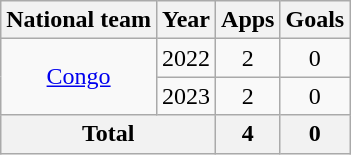<table class="wikitable" style="text-align:center">
<tr>
<th>National team</th>
<th>Year</th>
<th>Apps</th>
<th>Goals</th>
</tr>
<tr>
<td rowspan=2><a href='#'>Congo</a></td>
<td>2022</td>
<td>2</td>
<td>0</td>
</tr>
<tr>
<td>2023</td>
<td>2</td>
<td>0</td>
</tr>
<tr>
<th colspan="2">Total</th>
<th>4</th>
<th>0</th>
</tr>
</table>
